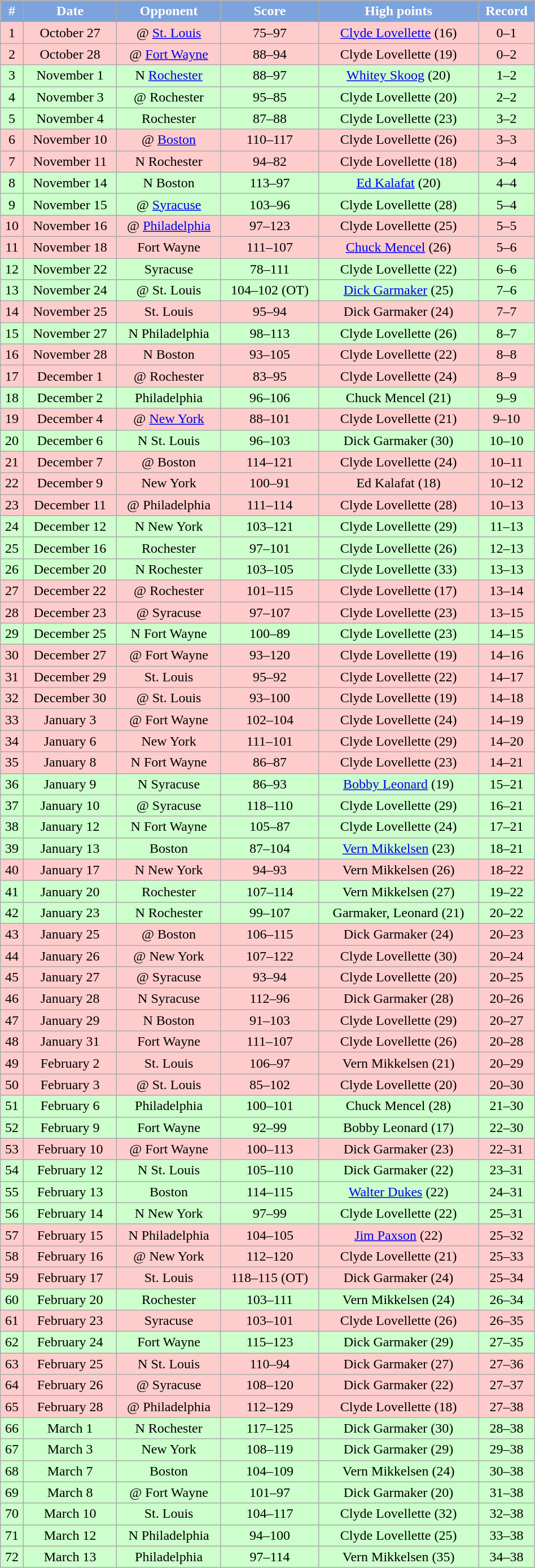<table class="wikitable" width="50%">
<tr align="center"  style="background:#7CA3DC; color:#FFFFFF;">
<td><strong>#</strong></td>
<td><strong>Date</strong></td>
<td><strong>Opponent</strong></td>
<td><strong>Score</strong></td>
<td><strong>High points</strong></td>
<td><strong>Record</strong></td>
</tr>
<tr align="center" bgcolor="ffcccc">
<td>1</td>
<td>October 27</td>
<td>@ <a href='#'>St. Louis</a></td>
<td>75–97</td>
<td><a href='#'>Clyde Lovellette</a> (16)</td>
<td>0–1</td>
</tr>
<tr align="center" bgcolor="ffcccc">
<td>2</td>
<td>October 28</td>
<td>@ <a href='#'>Fort Wayne</a></td>
<td>88–94</td>
<td>Clyde Lovellette (19)</td>
<td>0–2</td>
</tr>
<tr align="center" bgcolor="ccffcc">
<td>3</td>
<td>November 1</td>
<td>N <a href='#'>Rochester</a></td>
<td>88–97</td>
<td><a href='#'>Whitey Skoog</a> (20)</td>
<td>1–2</td>
</tr>
<tr align="center" bgcolor="ccffcc">
<td>4</td>
<td>November 3</td>
<td>@ Rochester</td>
<td>95–85</td>
<td>Clyde Lovellette (20)</td>
<td>2–2</td>
</tr>
<tr align="center" bgcolor="ccffcc">
<td>5</td>
<td>November 4</td>
<td>Rochester</td>
<td>87–88</td>
<td>Clyde Lovellette (23)</td>
<td>3–2</td>
</tr>
<tr align="center" bgcolor="ffcccc">
<td>6</td>
<td>November 10</td>
<td>@ <a href='#'>Boston</a></td>
<td>110–117</td>
<td>Clyde Lovellette (26)</td>
<td>3–3</td>
</tr>
<tr align="center" bgcolor="ffcccc">
<td>7</td>
<td>November 11</td>
<td>N Rochester</td>
<td>94–82</td>
<td>Clyde Lovellette (18)</td>
<td>3–4</td>
</tr>
<tr align="center" bgcolor="ccffcc">
<td>8</td>
<td>November 14</td>
<td>N Boston</td>
<td>113–97</td>
<td><a href='#'>Ed Kalafat</a> (20)</td>
<td>4–4</td>
</tr>
<tr align="center" bgcolor="ccffcc">
<td>9</td>
<td>November 15</td>
<td>@ <a href='#'>Syracuse</a></td>
<td>103–96</td>
<td>Clyde Lovellette (28)</td>
<td>5–4</td>
</tr>
<tr align="center" bgcolor="ffcccc">
<td>10</td>
<td>November 16</td>
<td>@ <a href='#'>Philadelphia</a></td>
<td>97–123</td>
<td>Clyde Lovellette (25)</td>
<td>5–5</td>
</tr>
<tr align="center" bgcolor="ffcccc">
<td>11</td>
<td>November 18</td>
<td>Fort Wayne</td>
<td>111–107</td>
<td><a href='#'>Chuck Mencel</a> (26)</td>
<td>5–6</td>
</tr>
<tr align="center" bgcolor="ccffcc">
<td>12</td>
<td>November 22</td>
<td>Syracuse</td>
<td>78–111</td>
<td>Clyde Lovellette (22)</td>
<td>6–6</td>
</tr>
<tr align="center" bgcolor="ccffcc">
<td>13</td>
<td>November 24</td>
<td>@ St. Louis</td>
<td>104–102 (OT)</td>
<td><a href='#'>Dick Garmaker</a> (25)</td>
<td>7–6</td>
</tr>
<tr align="center" bgcolor="ffcccc">
<td>14</td>
<td>November 25</td>
<td>St. Louis</td>
<td>95–94</td>
<td>Dick Garmaker (24)</td>
<td>7–7</td>
</tr>
<tr align="center" bgcolor="ccffcc">
<td>15</td>
<td>November 27</td>
<td>N Philadelphia</td>
<td>98–113</td>
<td>Clyde Lovellette (26)</td>
<td>8–7</td>
</tr>
<tr align="center" bgcolor="ffcccc">
<td>16</td>
<td>November 28</td>
<td>N Boston</td>
<td>93–105</td>
<td>Clyde Lovellette (22)</td>
<td>8–8</td>
</tr>
<tr align="center" bgcolor="ffcccc">
<td>17</td>
<td>December 1</td>
<td>@ Rochester</td>
<td>83–95</td>
<td>Clyde Lovellette (24)</td>
<td>8–9</td>
</tr>
<tr align="center" bgcolor="ccffcc">
<td>18</td>
<td>December 2</td>
<td>Philadelphia</td>
<td>96–106</td>
<td>Chuck Mencel (21)</td>
<td>9–9</td>
</tr>
<tr align="center" bgcolor="ffcccc">
<td>19</td>
<td>December 4</td>
<td>@ <a href='#'>New York</a></td>
<td>88–101</td>
<td>Clyde Lovellette (21)</td>
<td>9–10</td>
</tr>
<tr align="center" bgcolor="ccffcc">
<td>20</td>
<td>December 6</td>
<td>N St. Louis</td>
<td>96–103</td>
<td>Dick Garmaker (30)</td>
<td>10–10</td>
</tr>
<tr align="center" bgcolor="ffcccc">
<td>21</td>
<td>December 7</td>
<td>@ Boston</td>
<td>114–121</td>
<td>Clyde Lovellette (24)</td>
<td>10–11</td>
</tr>
<tr align="center" bgcolor="ffcccc">
<td>22</td>
<td>December 9</td>
<td>New York</td>
<td>100–91</td>
<td>Ed Kalafat (18)</td>
<td>10–12</td>
</tr>
<tr align="center" bgcolor="ffcccc">
<td>23</td>
<td>December 11</td>
<td>@ Philadelphia</td>
<td>111–114</td>
<td>Clyde Lovellette (28)</td>
<td>10–13</td>
</tr>
<tr align="center" bgcolor="ccffcc">
<td>24</td>
<td>December 12</td>
<td>N New York</td>
<td>103–121</td>
<td>Clyde Lovellette (29)</td>
<td>11–13</td>
</tr>
<tr align="center" bgcolor="ccffcc">
<td>25</td>
<td>December 16</td>
<td>Rochester</td>
<td>97–101</td>
<td>Clyde Lovellette (26)</td>
<td>12–13</td>
</tr>
<tr align="center" bgcolor="ccffcc">
<td>26</td>
<td>December 20</td>
<td>N Rochester</td>
<td>103–105</td>
<td>Clyde Lovellette (33)</td>
<td>13–13</td>
</tr>
<tr align="center" bgcolor="ffcccc">
<td>27</td>
<td>December 22</td>
<td>@ Rochester</td>
<td>101–115</td>
<td>Clyde Lovellette (17)</td>
<td>13–14</td>
</tr>
<tr align="center" bgcolor="ffcccc">
<td>28</td>
<td>December 23</td>
<td>@ Syracuse</td>
<td>97–107</td>
<td>Clyde Lovellette (23)</td>
<td>13–15</td>
</tr>
<tr align="center" bgcolor="ccffcc">
<td>29</td>
<td>December 25</td>
<td>N Fort Wayne</td>
<td>100–89</td>
<td>Clyde Lovellette (23)</td>
<td>14–15</td>
</tr>
<tr align="center" bgcolor="ffcccc">
<td>30</td>
<td>December 27</td>
<td>@ Fort Wayne</td>
<td>93–120</td>
<td>Clyde Lovellette (19)</td>
<td>14–16</td>
</tr>
<tr align="center" bgcolor="ffcccc">
<td>31</td>
<td>December 29</td>
<td>St. Louis</td>
<td>95–92</td>
<td>Clyde Lovellette (22)</td>
<td>14–17</td>
</tr>
<tr align="center" bgcolor="ffcccc">
<td>32</td>
<td>December 30</td>
<td>@ St. Louis</td>
<td>93–100</td>
<td>Clyde Lovellette (19)</td>
<td>14–18</td>
</tr>
<tr align="center" bgcolor="ffcccc">
<td>33</td>
<td>January 3</td>
<td>@ Fort Wayne</td>
<td>102–104</td>
<td>Clyde Lovellette (24)</td>
<td>14–19</td>
</tr>
<tr align="center" bgcolor="ffcccc">
<td>34</td>
<td>January 6</td>
<td>New York</td>
<td>111–101</td>
<td>Clyde Lovellette (29)</td>
<td>14–20</td>
</tr>
<tr align="center" bgcolor="ffcccc">
<td>35</td>
<td>January 8</td>
<td>N Fort Wayne</td>
<td>86–87</td>
<td>Clyde Lovellette (23)</td>
<td>14–21</td>
</tr>
<tr align="center" bgcolor="ccffcc">
<td>36</td>
<td>January 9</td>
<td>N Syracuse</td>
<td>86–93</td>
<td><a href='#'>Bobby Leonard</a> (19)</td>
<td>15–21</td>
</tr>
<tr align="center" bgcolor="ccffcc">
<td>37</td>
<td>January 10</td>
<td>@ Syracuse</td>
<td>118–110</td>
<td>Clyde Lovellette (29)</td>
<td>16–21</td>
</tr>
<tr align="center" bgcolor="ccffcc">
<td>38</td>
<td>January 12</td>
<td>N Fort Wayne</td>
<td>105–87</td>
<td>Clyde Lovellette (24)</td>
<td>17–21</td>
</tr>
<tr align="center" bgcolor="ccffcc">
<td>39</td>
<td>January 13</td>
<td>Boston</td>
<td>87–104</td>
<td><a href='#'>Vern Mikkelsen</a> (23)</td>
<td>18–21</td>
</tr>
<tr align="center" bgcolor="ffcccc">
<td>40</td>
<td>January 17</td>
<td>N New York</td>
<td>94–93</td>
<td>Vern Mikkelsen (26)</td>
<td>18–22</td>
</tr>
<tr align="center" bgcolor="ccffcc">
<td>41</td>
<td>January 20</td>
<td>Rochester</td>
<td>107–114</td>
<td>Vern Mikkelsen (27)</td>
<td>19–22</td>
</tr>
<tr align="center" bgcolor="ccffcc">
<td>42</td>
<td>January 23</td>
<td>N Rochester</td>
<td>99–107</td>
<td>Garmaker, Leonard (21)</td>
<td>20–22</td>
</tr>
<tr align="center" bgcolor="ffcccc">
<td>43</td>
<td>January 25</td>
<td>@ Boston</td>
<td>106–115</td>
<td>Dick Garmaker (24)</td>
<td>20–23</td>
</tr>
<tr align="center" bgcolor="ffcccc">
<td>44</td>
<td>January 26</td>
<td>@ New York</td>
<td>107–122</td>
<td>Clyde Lovellette (30)</td>
<td>20–24</td>
</tr>
<tr align="center" bgcolor="ffcccc">
<td>45</td>
<td>January 27</td>
<td>@ Syracuse</td>
<td>93–94</td>
<td>Clyde Lovellette (20)</td>
<td>20–25</td>
</tr>
<tr align="center" bgcolor="ffcccc">
<td>46</td>
<td>January 28</td>
<td>N Syracuse</td>
<td>112–96</td>
<td>Dick Garmaker (28)</td>
<td>20–26</td>
</tr>
<tr align="center" bgcolor="ffcccc">
<td>47</td>
<td>January 29</td>
<td>N Boston</td>
<td>91–103</td>
<td>Clyde Lovellette (29)</td>
<td>20–27</td>
</tr>
<tr align="center" bgcolor="ffcccc">
<td>48</td>
<td>January 31</td>
<td>Fort Wayne</td>
<td>111–107</td>
<td>Clyde Lovellette (26)</td>
<td>20–28</td>
</tr>
<tr align="center" bgcolor="ffcccc">
<td>49</td>
<td>February 2</td>
<td>St. Louis</td>
<td>106–97</td>
<td>Vern Mikkelsen (21)</td>
<td>20–29</td>
</tr>
<tr align="center" bgcolor="ffcccc">
<td>50</td>
<td>February 3</td>
<td>@ St. Louis</td>
<td>85–102</td>
<td>Clyde Lovellette (20)</td>
<td>20–30</td>
</tr>
<tr align="center" bgcolor="ccffcc">
<td>51</td>
<td>February 6</td>
<td>Philadelphia</td>
<td>100–101</td>
<td>Chuck Mencel (28)</td>
<td>21–30</td>
</tr>
<tr align="center" bgcolor="ccffcc">
<td>52</td>
<td>February 9</td>
<td>Fort Wayne</td>
<td>92–99</td>
<td>Bobby Leonard (17)</td>
<td>22–30</td>
</tr>
<tr align="center" bgcolor="ffcccc">
<td>53</td>
<td>February 10</td>
<td>@ Fort Wayne</td>
<td>100–113</td>
<td>Dick Garmaker (23)</td>
<td>22–31</td>
</tr>
<tr align="center" bgcolor="ccffcc">
<td>54</td>
<td>February 12</td>
<td>N St. Louis</td>
<td>105–110</td>
<td>Dick Garmaker (22)</td>
<td>23–31</td>
</tr>
<tr align="center" bgcolor="ccffcc">
<td>55</td>
<td>February 13</td>
<td>Boston</td>
<td>114–115</td>
<td><a href='#'>Walter Dukes</a> (22)</td>
<td>24–31</td>
</tr>
<tr align="center" bgcolor="ccffcc">
<td>56</td>
<td>February 14</td>
<td>N New York</td>
<td>97–99</td>
<td>Clyde Lovellette (22)</td>
<td>25–31</td>
</tr>
<tr align="center" bgcolor="ffcccc">
<td>57</td>
<td>February 15</td>
<td>N Philadelphia</td>
<td>104–105</td>
<td><a href='#'>Jim Paxson</a> (22)</td>
<td>25–32</td>
</tr>
<tr align="center" bgcolor="ffcccc">
<td>58</td>
<td>February 16</td>
<td>@ New York</td>
<td>112–120</td>
<td>Clyde Lovellette (21)</td>
<td>25–33</td>
</tr>
<tr align="center" bgcolor="ffcccc">
<td>59</td>
<td>February 17</td>
<td>St. Louis</td>
<td>118–115 (OT)</td>
<td>Dick Garmaker (24)</td>
<td>25–34</td>
</tr>
<tr align="center" bgcolor="ccffcc">
<td>60</td>
<td>February 20</td>
<td>Rochester</td>
<td>103–111</td>
<td>Vern Mikkelsen (24)</td>
<td>26–34</td>
</tr>
<tr align="center" bgcolor="ffcccc">
<td>61</td>
<td>February 23</td>
<td>Syracuse</td>
<td>103–101</td>
<td>Clyde Lovellette (26)</td>
<td>26–35</td>
</tr>
<tr align="center" bgcolor="ccffcc">
<td>62</td>
<td>February 24</td>
<td>Fort Wayne</td>
<td>115–123</td>
<td>Dick Garmaker (29)</td>
<td>27–35</td>
</tr>
<tr align="center" bgcolor="ffcccc">
<td>63</td>
<td>February 25</td>
<td>N St. Louis</td>
<td>110–94</td>
<td>Dick Garmaker (27)</td>
<td>27–36</td>
</tr>
<tr align="center" bgcolor="ffcccc">
<td>64</td>
<td>February 26</td>
<td>@ Syracuse</td>
<td>108–120</td>
<td>Dick Garmaker (22)</td>
<td>27–37</td>
</tr>
<tr align="center" bgcolor="ffcccc">
<td>65</td>
<td>February 28</td>
<td>@ Philadelphia</td>
<td>112–129</td>
<td>Clyde Lovellette (18)</td>
<td>27–38</td>
</tr>
<tr align="center" bgcolor="ccffcc">
<td>66</td>
<td>March 1</td>
<td>N Rochester</td>
<td>117–125</td>
<td>Dick Garmaker (30)</td>
<td>28–38</td>
</tr>
<tr align="center" bgcolor="ccffcc">
<td>67</td>
<td>March 3</td>
<td>New York</td>
<td>108–119</td>
<td>Dick Garmaker (29)</td>
<td>29–38</td>
</tr>
<tr align="center" bgcolor="ccffcc">
<td>68</td>
<td>March 7</td>
<td>Boston</td>
<td>104–109</td>
<td>Vern Mikkelsen (24)</td>
<td>30–38</td>
</tr>
<tr align="center" bgcolor="ccffcc">
<td>69</td>
<td>March 8</td>
<td>@ Fort Wayne</td>
<td>101–97</td>
<td>Dick Garmaker (20)</td>
<td>31–38</td>
</tr>
<tr align="center" bgcolor="ccffcc">
<td>70</td>
<td>March 10</td>
<td>St. Louis</td>
<td>104–117</td>
<td>Clyde Lovellette (32)</td>
<td>32–38</td>
</tr>
<tr align="center" bgcolor="ccffcc">
<td>71</td>
<td>March 12</td>
<td>N Philadelphia</td>
<td>94–100</td>
<td>Clyde Lovellette (25)</td>
<td>33–38</td>
</tr>
<tr align="center" bgcolor="ccffcc">
<td>72</td>
<td>March 13</td>
<td>Philadelphia</td>
<td>97–114</td>
<td>Vern Mikkelsen (35)</td>
<td>34–38</td>
</tr>
</table>
